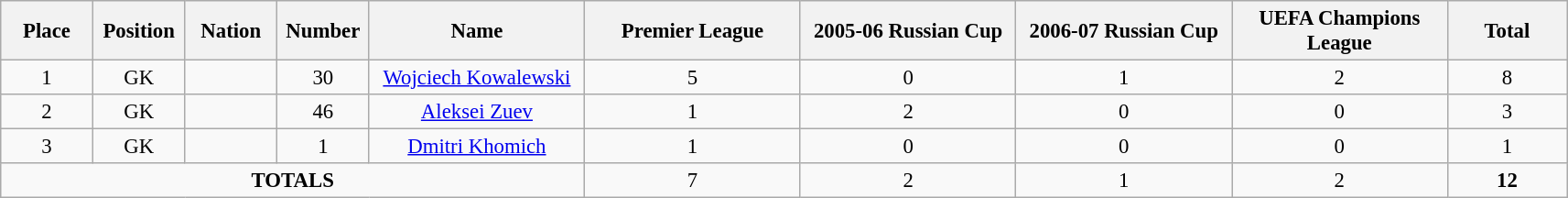<table class="wikitable" style="font-size: 95%; text-align: center;">
<tr>
<th width=60>Place</th>
<th width=60>Position</th>
<th width=60>Nation</th>
<th width=60>Number</th>
<th width=150>Name</th>
<th width=150>Premier League</th>
<th width=150>2005-06 Russian Cup</th>
<th width=150>2006-07 Russian Cup</th>
<th width=150>UEFA Champions League</th>
<th width=80>Total</th>
</tr>
<tr>
<td>1</td>
<td>GK</td>
<td></td>
<td>30</td>
<td><a href='#'>Wojciech Kowalewski</a></td>
<td>5</td>
<td>0</td>
<td>1</td>
<td>2</td>
<td>8</td>
</tr>
<tr>
<td>2</td>
<td>GK</td>
<td></td>
<td>46</td>
<td><a href='#'>Aleksei Zuev</a></td>
<td>1</td>
<td>2</td>
<td>0</td>
<td>0</td>
<td>3</td>
</tr>
<tr>
<td>3</td>
<td>GK</td>
<td></td>
<td>1</td>
<td><a href='#'>Dmitri Khomich</a></td>
<td>1</td>
<td>0</td>
<td>0</td>
<td>0</td>
<td>1</td>
</tr>
<tr>
<td colspan="5"><strong>TOTALS</strong></td>
<td>7</td>
<td>2</td>
<td>1</td>
<td>2</td>
<td><strong>12</strong></td>
</tr>
</table>
